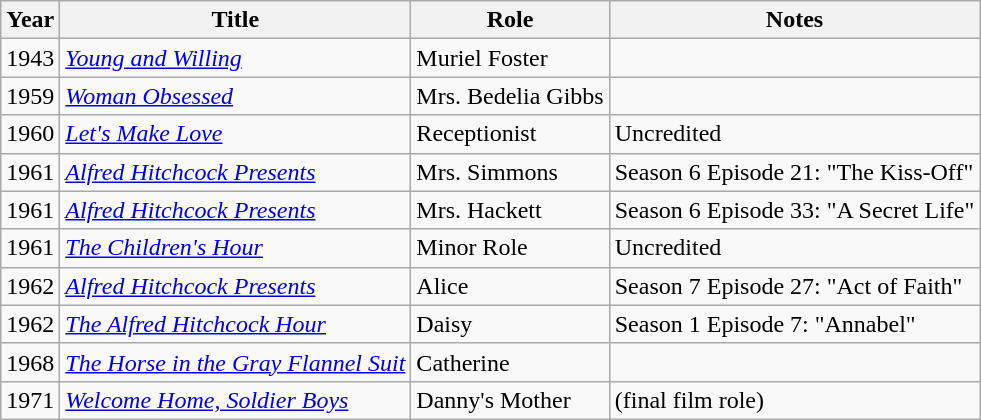<table class="wikitable">
<tr>
<th>Year</th>
<th>Title</th>
<th>Role</th>
<th>Notes</th>
</tr>
<tr>
<td>1943</td>
<td><em><a href='#'>Young and Willing</a></em></td>
<td>Muriel Foster</td>
<td></td>
</tr>
<tr>
<td>1959</td>
<td><em><a href='#'>Woman Obsessed</a></em></td>
<td>Mrs. Bedelia Gibbs</td>
<td></td>
</tr>
<tr>
<td>1960</td>
<td><em><a href='#'>Let's Make Love</a></em></td>
<td>Receptionist</td>
<td>Uncredited</td>
</tr>
<tr>
<td>1961</td>
<td><em><a href='#'>Alfred Hitchcock Presents</a></em></td>
<td>Mrs. Simmons</td>
<td>Season 6 Episode 21: "The Kiss-Off"</td>
</tr>
<tr>
<td>1961</td>
<td><em><a href='#'>Alfred Hitchcock Presents</a></em></td>
<td>Mrs. Hackett</td>
<td>Season 6 Episode 33: "A Secret Life"</td>
</tr>
<tr>
<td>1961</td>
<td><em><a href='#'>The Children's Hour</a></em></td>
<td>Minor Role</td>
<td>Uncredited</td>
</tr>
<tr>
<td>1962</td>
<td><em><a href='#'>Alfred Hitchcock Presents</a></em></td>
<td>Alice</td>
<td>Season 7 Episode 27: "Act of Faith"</td>
</tr>
<tr>
<td>1962</td>
<td><em><a href='#'>The Alfred Hitchcock Hour</a></em></td>
<td>Daisy</td>
<td>Season 1 Episode 7: "Annabel"</td>
</tr>
<tr>
<td>1968</td>
<td><em><a href='#'>The Horse in the Gray Flannel Suit</a></em></td>
<td>Catherine</td>
<td></td>
</tr>
<tr>
<td>1971</td>
<td><em><a href='#'>Welcome Home, Soldier Boys</a></em></td>
<td>Danny's Mother</td>
<td>(final film role)</td>
</tr>
</table>
